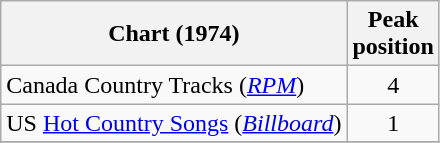<table class="wikitable">
<tr>
<th>Chart (1974)</th>
<th>Peak<br>position</th>
</tr>
<tr>
<td align="left">Canada Country Tracks (<a href='#'><em>RPM</em></a>)</td>
<td style="text-align:center;">4</td>
</tr>
<tr>
<td align="left">US <a href='#'>Hot Country Songs</a> (<a href='#'><em>Billboard</em></a>)</td>
<td style="text-align:center;">1</td>
</tr>
<tr>
</tr>
</table>
